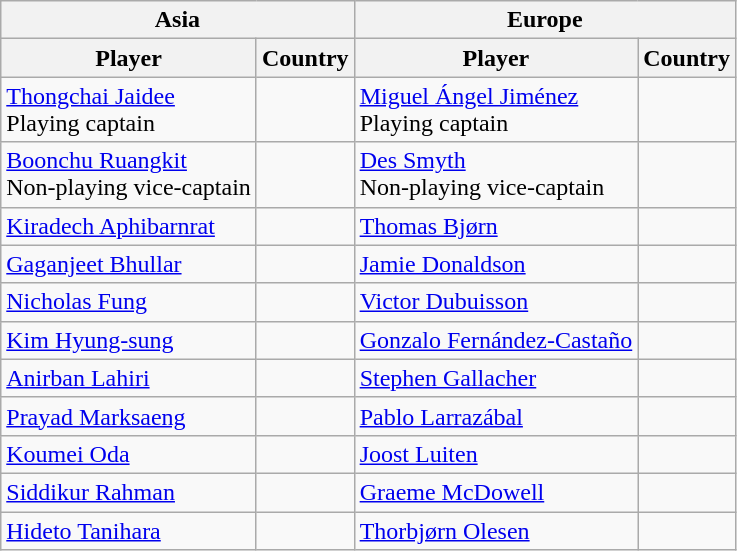<table class="wikitable">
<tr>
<th colspan=2>Asia</th>
<th colspan=2>Europe</th>
</tr>
<tr>
<th>Player</th>
<th>Country</th>
<th>Player</th>
<th>Country</th>
</tr>
<tr>
<td><a href='#'>Thongchai Jaidee</a><br>Playing captain</td>
<td></td>
<td><a href='#'>Miguel Ángel Jiménez</a><br>Playing captain</td>
<td></td>
</tr>
<tr>
<td><a href='#'>Boonchu Ruangkit</a><br>Non-playing vice-captain</td>
<td></td>
<td><a href='#'>Des Smyth</a><br>Non-playing vice-captain</td>
<td></td>
</tr>
<tr>
<td><a href='#'>Kiradech Aphibarnrat</a></td>
<td></td>
<td><a href='#'>Thomas Bjørn</a></td>
<td></td>
</tr>
<tr>
<td><a href='#'>Gaganjeet Bhullar</a></td>
<td></td>
<td><a href='#'>Jamie Donaldson</a></td>
<td></td>
</tr>
<tr>
<td><a href='#'>Nicholas Fung</a></td>
<td></td>
<td><a href='#'>Victor Dubuisson</a></td>
<td></td>
</tr>
<tr>
<td><a href='#'>Kim Hyung-sung</a></td>
<td></td>
<td><a href='#'>Gonzalo Fernández-Castaño</a></td>
<td></td>
</tr>
<tr>
<td><a href='#'>Anirban Lahiri</a></td>
<td></td>
<td><a href='#'>Stephen Gallacher</a></td>
<td></td>
</tr>
<tr>
<td><a href='#'>Prayad Marksaeng</a></td>
<td></td>
<td><a href='#'>Pablo Larrazábal</a></td>
<td></td>
</tr>
<tr>
<td><a href='#'>Koumei Oda</a></td>
<td></td>
<td><a href='#'>Joost Luiten</a></td>
<td></td>
</tr>
<tr>
<td><a href='#'>Siddikur Rahman</a></td>
<td></td>
<td><a href='#'>Graeme McDowell</a></td>
<td></td>
</tr>
<tr>
<td><a href='#'>Hideto Tanihara</a></td>
<td></td>
<td><a href='#'>Thorbjørn Olesen</a></td>
<td></td>
</tr>
</table>
